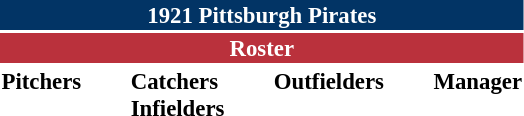<table class="toccolours" style="font-size: 95%;">
<tr>
<th colspan="10" style="background-color: #023465; color: white; text-align: center;">1921 Pittsburgh Pirates</th>
</tr>
<tr>
<td colspan="10" style="background-color: #ba313c; color: white; text-align: center;"><strong>Roster</strong></td>
</tr>
<tr>
<td valign="top"><strong>Pitchers</strong><br>












</td>
<td width="25px"></td>
<td valign="top"><strong>Catchers</strong><br>





<strong>Infielders</strong>





</td>
<td width="25px"></td>
<td valign="top"><strong>Outfielders</strong><br>





</td>
<td width="25px"></td>
<td valign="top"><strong>Manager</strong><br></td>
</tr>
</table>
